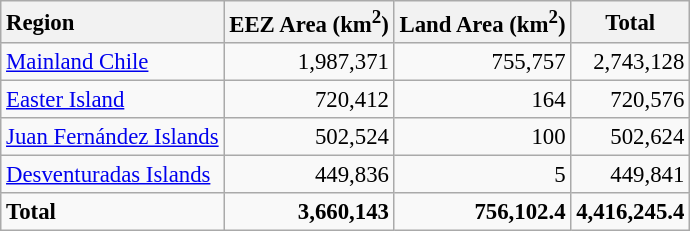<table class="wikitable" style="font-size: 95%; text-align:right">
<tr>
<th style="text-align:left;">Region</th>
<th>EEZ Area (km<sup>2</sup>)</th>
<th>Land Area (km<sup>2</sup>)</th>
<th>Total</th>
</tr>
<tr>
<td style="text-align:left"><a href='#'>Mainland Chile</a></td>
<td>1,987,371</td>
<td>755,757</td>
<td>2,743,128</td>
</tr>
<tr>
<td style="text-align:left"><a href='#'>Easter Island</a></td>
<td>720,412</td>
<td>164</td>
<td>720,576</td>
</tr>
<tr>
<td style="text-align:left"><a href='#'>Juan Fernández Islands</a></td>
<td>502,524</td>
<td>100</td>
<td>502,624</td>
</tr>
<tr>
<td style="text-align:left"><a href='#'>Desventuradas Islands</a></td>
<td>449,836</td>
<td>5</td>
<td>449,841</td>
</tr>
<tr>
<td style="text-align:left"><strong>Total</strong></td>
<td><strong>3,660,143</strong></td>
<td><strong>756,102.4</strong></td>
<td><strong>4,416,245.4</strong></td>
</tr>
</table>
